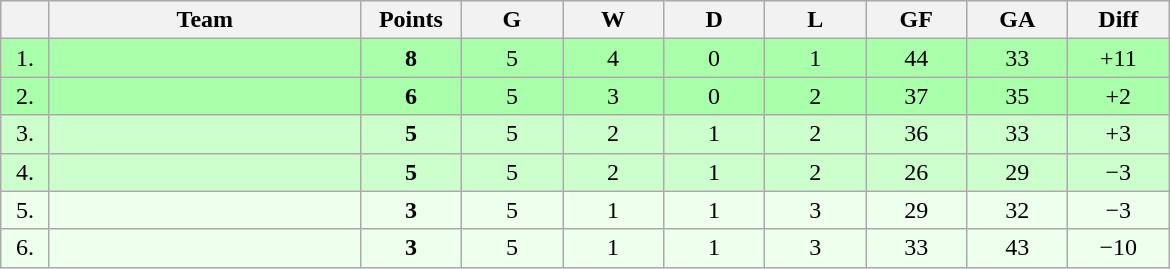<table class=wikitable style="text-align:center">
<tr bgcolor="#DCDCDC">
<th width="25"></th>
<th width="200">Team</th>
<th width="60">Points</th>
<th width="60">G</th>
<th width="60">W</th>
<th width="60">D</th>
<th width="60">L</th>
<th width="60">GF</th>
<th width="60">GA</th>
<th width="60">Diff</th>
</tr>
<tr bgcolor=#AAFFAA>
<td>1.</td>
<td align=left></td>
<td><strong>8</strong></td>
<td>5</td>
<td>4</td>
<td>0</td>
<td>1</td>
<td>44</td>
<td>33</td>
<td>+11</td>
</tr>
<tr bgcolor=#AAFFAA>
<td>2.</td>
<td align=left></td>
<td><strong>6</strong></td>
<td>5</td>
<td>3</td>
<td>0</td>
<td>2</td>
<td>37</td>
<td>35</td>
<td>+2</td>
</tr>
<tr bgcolor=#CCFFCC>
<td>3.</td>
<td align=left></td>
<td><strong>5</strong></td>
<td>5</td>
<td>2</td>
<td>1</td>
<td>2</td>
<td>36</td>
<td>33</td>
<td>+3</td>
</tr>
<tr bgcolor=#CCFFCC>
<td>4.</td>
<td align=left></td>
<td><strong>5</strong></td>
<td>5</td>
<td>2</td>
<td>1</td>
<td>2</td>
<td>26</td>
<td>29</td>
<td>−3</td>
</tr>
<tr bgcolor=#EEFFEE>
<td>5.</td>
<td align=left></td>
<td><strong>3</strong></td>
<td>5</td>
<td>1</td>
<td>1</td>
<td>3</td>
<td>29</td>
<td>32</td>
<td>−3</td>
</tr>
<tr bgcolor=#EEFFEE>
<td>6.</td>
<td align=left></td>
<td><strong>3</strong></td>
<td>5</td>
<td>1</td>
<td>1</td>
<td>3</td>
<td>33</td>
<td>43</td>
<td>−10</td>
</tr>
</table>
